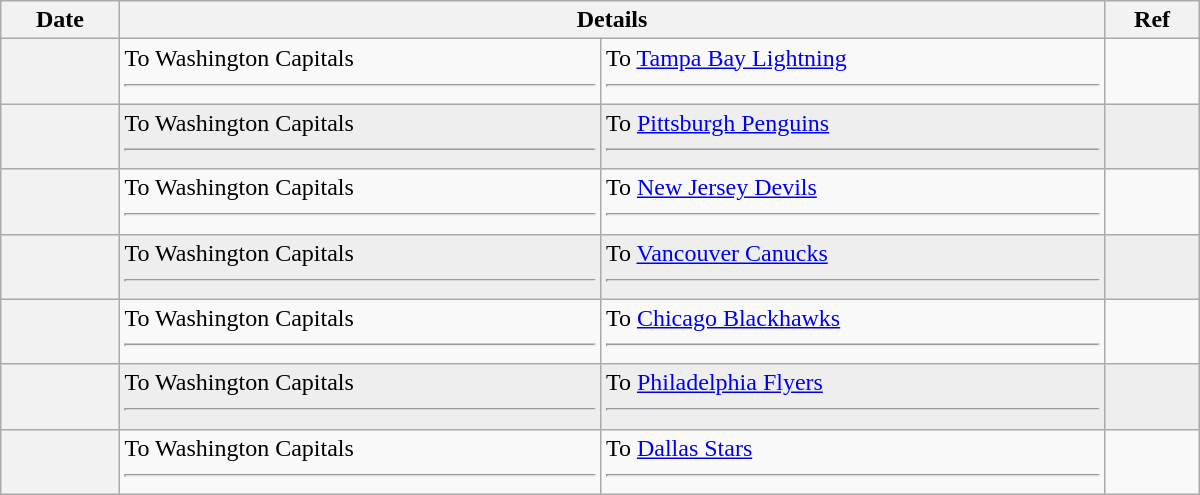<table class="wikitable plainrowheaders" style="width: 50em;">
<tr>
<th scope="col">Date</th>
<th scope="col" colspan="2">Details</th>
<th scope="col">Ref</th>
</tr>
<tr>
<th scope="row"></th>
<td valign="top">To Washington Capitals <hr></td>
<td valign="top">To <a href='#'>Tampa Bay Lightning</a> <hr></td>
<td></td>
</tr>
<tr bgcolor="#eeeeee">
<th scope="row"></th>
<td valign="top">To Washington Capitals <hr></td>
<td valign="top">To <a href='#'>Pittsburgh Penguins</a> <hr></td>
<td></td>
</tr>
<tr>
<th scope="row"></th>
<td valign="top">To Washington Capitals <hr></td>
<td valign="top">To <a href='#'>New Jersey Devils</a> <hr></td>
<td></td>
</tr>
<tr bgcolor="#eeeeee">
<th scope="row"></th>
<td valign="top">To Washington Capitals <hr></td>
<td valign="top">To <a href='#'>Vancouver Canucks</a> <hr></td>
<td></td>
</tr>
<tr>
<th scope="row"></th>
<td valign="top">To Washington Capitals <hr></td>
<td valign="top">To <a href='#'>Chicago Blackhawks</a> <hr></td>
<td></td>
</tr>
<tr bgcolor="#eeeeee">
<th scope="row"></th>
<td valign="top">To Washington Capitals <hr></td>
<td valign="top">To <a href='#'>Philadelphia Flyers</a> <hr></td>
<td></td>
</tr>
<tr>
<th scope="row"></th>
<td valign="top">To Washington Capitals <hr></td>
<td valign="top">To <a href='#'>Dallas Stars</a> <hr></td>
<td></td>
</tr>
</table>
